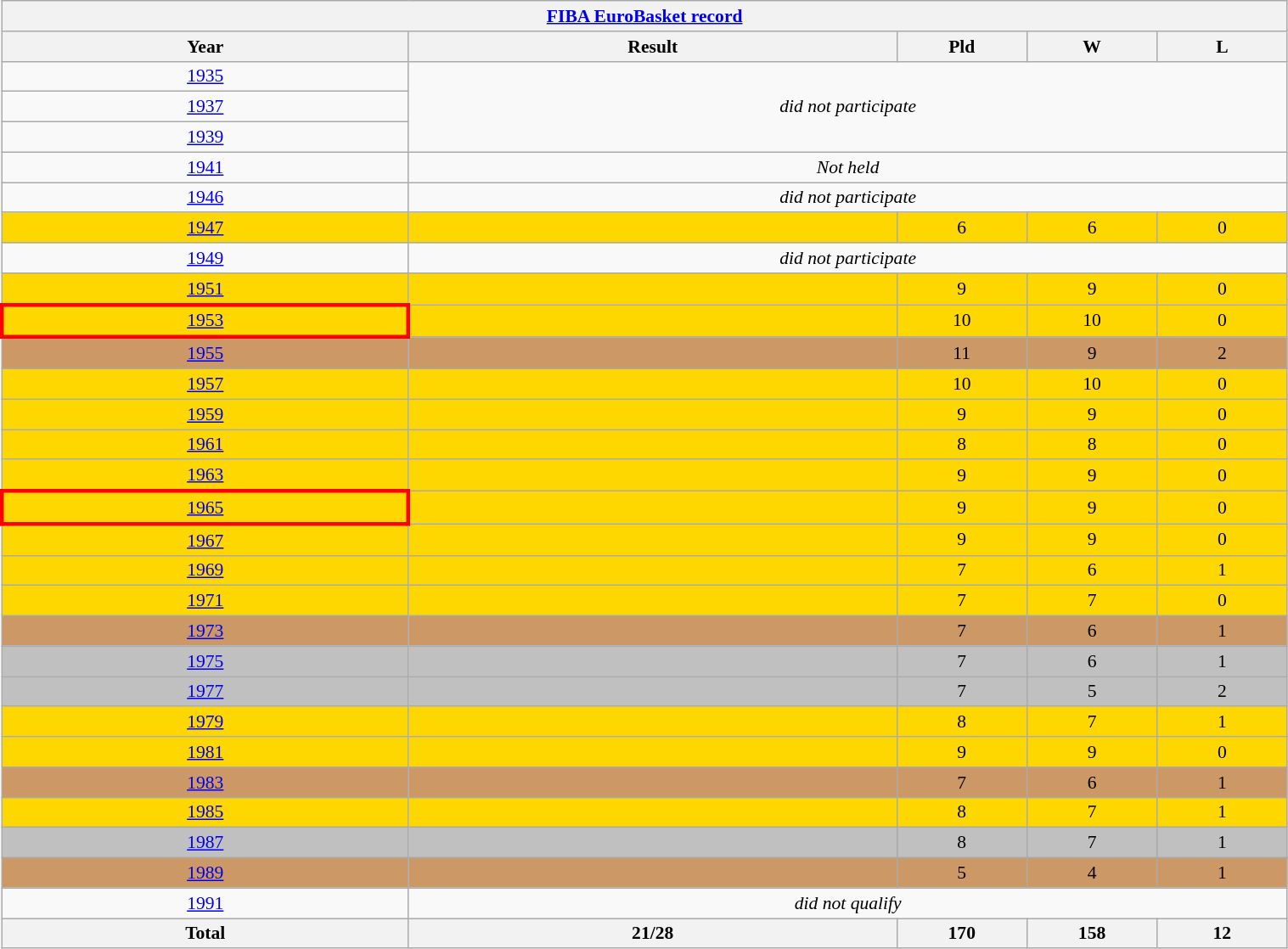<table class="wikitable" width=80% style="text-align: center;font-size:90%;">
<tr>
<th colspan=5><a href='#'>FIBA EuroBasket record</a></th>
</tr>
<tr>
<th width=25%>Year</th>
<th width=30%>Result</th>
<th width=8%>Pld</th>
<th width=8%>W</th>
<th width=8%>L</th>
</tr>
<tr>
<td> <a href='#'>1935</a></td>
<td rowspan=3 colspan=4><em>did not participate</em></td>
</tr>
<tr>
<td> <a href='#'>1937</a></td>
</tr>
<tr>
<td> <a href='#'>1939</a></td>
</tr>
<tr>
<td> <a href='#'>1941</a></td>
<td colspan=4><em>Not held</em></td>
</tr>
<tr>
<td> <a href='#'>1946</a></td>
<td colspan=4><em>did not participate</em></td>
</tr>
<tr bgcolor=gold>
<td> <a href='#'>1947</a></td>
<td></td>
<td>6</td>
<td>6</td>
<td>0</td>
</tr>
<tr>
<td> <a href='#'>1949</a></td>
<td colspan=4><em>did not participate</em></td>
</tr>
<tr bgcolor=gold>
<td> <a href='#'>1951</a></td>
<td></td>
<td>9</td>
<td>9</td>
<td>0</td>
</tr>
<tr bgcolor=gold>
<td style="border: 3px solid red"> <a href='#'>1953</a></td>
<td></td>
<td>10</td>
<td>10</td>
<td>0</td>
</tr>
<tr bgcolor=cc9966>
<td> <a href='#'>1955</a></td>
<td></td>
<td>11</td>
<td>9</td>
<td>2</td>
</tr>
<tr bgcolor=gold>
<td> <a href='#'>1957</a></td>
<td></td>
<td>10</td>
<td>10</td>
<td>0</td>
</tr>
<tr bgcolor=gold>
<td> <a href='#'>1959</a></td>
<td></td>
<td>9</td>
<td>9</td>
<td>0</td>
</tr>
<tr bgcolor=gold>
<td> <a href='#'>1961</a></td>
<td></td>
<td>8</td>
<td>8</td>
<td>0</td>
</tr>
<tr bgcolor=gold>
<td> <a href='#'>1963</a></td>
<td></td>
<td>9</td>
<td>9</td>
<td>0</td>
</tr>
<tr bgcolor=gold>
<td style="border: 3px solid red"> <a href='#'>1965</a></td>
<td></td>
<td>9</td>
<td>9</td>
<td>0</td>
</tr>
<tr bgcolor=gold>
<td> <a href='#'>1967</a></td>
<td></td>
<td>9</td>
<td>9</td>
<td>0</td>
</tr>
<tr bgcolor=gold>
<td> <a href='#'>1969</a></td>
<td></td>
<td>7</td>
<td>6</td>
<td>1</td>
</tr>
<tr bgcolor=gold>
<td> <a href='#'>1971</a></td>
<td></td>
<td>7</td>
<td>7</td>
<td>0</td>
</tr>
<tr bgcolor=cc9966>
<td> <a href='#'>1973</a></td>
<td></td>
<td>7</td>
<td>6</td>
<td>1</td>
</tr>
<tr bgcolor=silver>
<td> <a href='#'>1975</a></td>
<td></td>
<td>7</td>
<td>6</td>
<td>1</td>
</tr>
<tr bgcolor=silver>
<td> <a href='#'>1977</a></td>
<td></td>
<td>7</td>
<td>5</td>
<td>2</td>
</tr>
<tr bgcolor=gold>
<td> <a href='#'>1979</a></td>
<td></td>
<td>8</td>
<td>7</td>
<td>1</td>
</tr>
<tr bgcolor=gold>
<td> <a href='#'>1981</a></td>
<td></td>
<td>9</td>
<td>9</td>
<td>0</td>
</tr>
<tr bgcolor=cc9966>
<td> <a href='#'>1983</a></td>
<td></td>
<td>7</td>
<td>6</td>
<td>1</td>
</tr>
<tr bgcolor=gold>
<td> <a href='#'>1985</a></td>
<td></td>
<td>8</td>
<td>7</td>
<td>1</td>
</tr>
<tr bgcolor=silver>
<td> <a href='#'>1987</a></td>
<td></td>
<td>8</td>
<td>7</td>
<td>1</td>
</tr>
<tr bgcolor=cc9966>
<td> <a href='#'>1989</a></td>
<td></td>
<td>5</td>
<td>4</td>
<td>1</td>
</tr>
<tr>
<td> <a href='#'>1991</a></td>
<td colspan=4><em>did not qualify</em></td>
</tr>
<tr>
<th>Total</th>
<th>21/28</th>
<th>170</th>
<th>158</th>
<th>12</th>
</tr>
</table>
